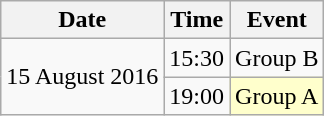<table class = "wikitable" style="text-align:center;">
<tr>
<th>Date</th>
<th>Time</th>
<th>Event</th>
</tr>
<tr>
<td rowspan=2>15 August 2016</td>
<td>15:30</td>
<td>Group B</td>
</tr>
<tr>
<td>19:00</td>
<td bgcolor=ffffcc>Group A</td>
</tr>
</table>
